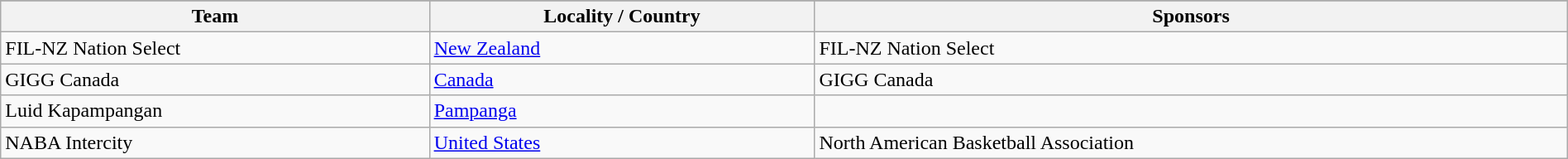<table class="wikitable" style="width:100%; text-align:left">
<tr>
</tr>
<tr>
<th>Team</th>
<th>Locality / Country</th>
<th>Sponsors</th>
</tr>
<tr>
<td>FIL-NZ Nation Select</td>
<td><a href='#'>New Zealand</a></td>
<td>FIL-NZ Nation Select</td>
</tr>
<tr>
<td>GIGG Canada</td>
<td><a href='#'>Canada</a></td>
<td>GIGG Canada</td>
</tr>
<tr>
<td>Luid Kapampangan</td>
<td><a href='#'>Pampanga</a></td>
<td></td>
</tr>
<tr>
<td>NABA Intercity</td>
<td><a href='#'>United States</a></td>
<td>North American Basketball Association</td>
</tr>
</table>
